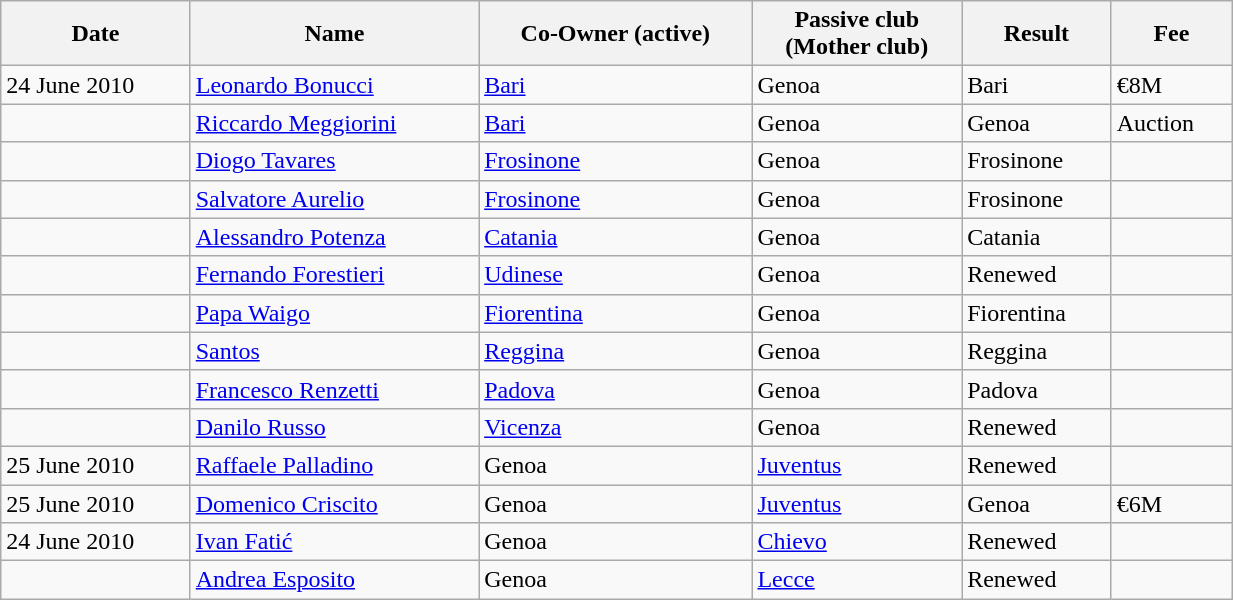<table class="wikitable sortable" style="width:65%;">
<tr>
<th>Date</th>
<th>Name</th>
<th>Co-Owner (active)</th>
<th>Passive club<br>(Mother club)</th>
<th>Result</th>
<th>Fee</th>
</tr>
<tr>
<td>24 June 2010</td>
<td> <a href='#'>Leonardo Bonucci</a></td>
<td><a href='#'>Bari</a></td>
<td>Genoa</td>
<td>Bari</td>
<td>€8M</td>
</tr>
<tr>
<td></td>
<td> <a href='#'>Riccardo Meggiorini</a></td>
<td><a href='#'>Bari</a></td>
<td>Genoa</td>
<td>Genoa</td>
<td>Auction</td>
</tr>
<tr>
<td></td>
<td> <a href='#'>Diogo Tavares</a></td>
<td><a href='#'>Frosinone</a></td>
<td>Genoa</td>
<td>Frosinone</td>
<td></td>
</tr>
<tr>
<td></td>
<td> <a href='#'>Salvatore Aurelio</a></td>
<td><a href='#'>Frosinone</a></td>
<td>Genoa</td>
<td>Frosinone</td>
<td></td>
</tr>
<tr>
<td></td>
<td> <a href='#'>Alessandro Potenza</a></td>
<td><a href='#'>Catania</a></td>
<td>Genoa</td>
<td>Catania</td>
<td></td>
</tr>
<tr>
<td></td>
<td> <a href='#'>Fernando Forestieri</a></td>
<td><a href='#'>Udinese</a></td>
<td>Genoa</td>
<td>Renewed</td>
<td></td>
</tr>
<tr>
<td></td>
<td> <a href='#'>Papa Waigo</a></td>
<td><a href='#'>Fiorentina</a></td>
<td>Genoa</td>
<td>Fiorentina</td>
<td></td>
</tr>
<tr>
<td></td>
<td> <a href='#'>Santos</a></td>
<td><a href='#'>Reggina</a></td>
<td>Genoa</td>
<td>Reggina</td>
<td></td>
</tr>
<tr>
<td></td>
<td> <a href='#'>Francesco Renzetti</a></td>
<td><a href='#'>Padova</a></td>
<td>Genoa</td>
<td>Padova</td>
<td></td>
</tr>
<tr>
<td></td>
<td> <a href='#'>Danilo Russo</a></td>
<td><a href='#'>Vicenza</a></td>
<td>Genoa</td>
<td>Renewed</td>
<td></td>
</tr>
<tr>
<td>25 June 2010</td>
<td> <a href='#'>Raffaele Palladino</a></td>
<td>Genoa</td>
<td><a href='#'>Juventus</a></td>
<td>Renewed</td>
<td></td>
</tr>
<tr>
<td>25 June 2010</td>
<td> <a href='#'>Domenico Criscito</a></td>
<td>Genoa</td>
<td><a href='#'>Juventus</a></td>
<td>Genoa</td>
<td>€6M</td>
</tr>
<tr>
<td>24 June 2010</td>
<td> <a href='#'>Ivan Fatić</a></td>
<td>Genoa</td>
<td><a href='#'>Chievo</a></td>
<td>Renewed</td>
<td></td>
</tr>
<tr>
<td></td>
<td> <a href='#'>Andrea Esposito</a></td>
<td>Genoa</td>
<td><a href='#'>Lecce</a></td>
<td>Renewed</td>
<td></td>
</tr>
</table>
